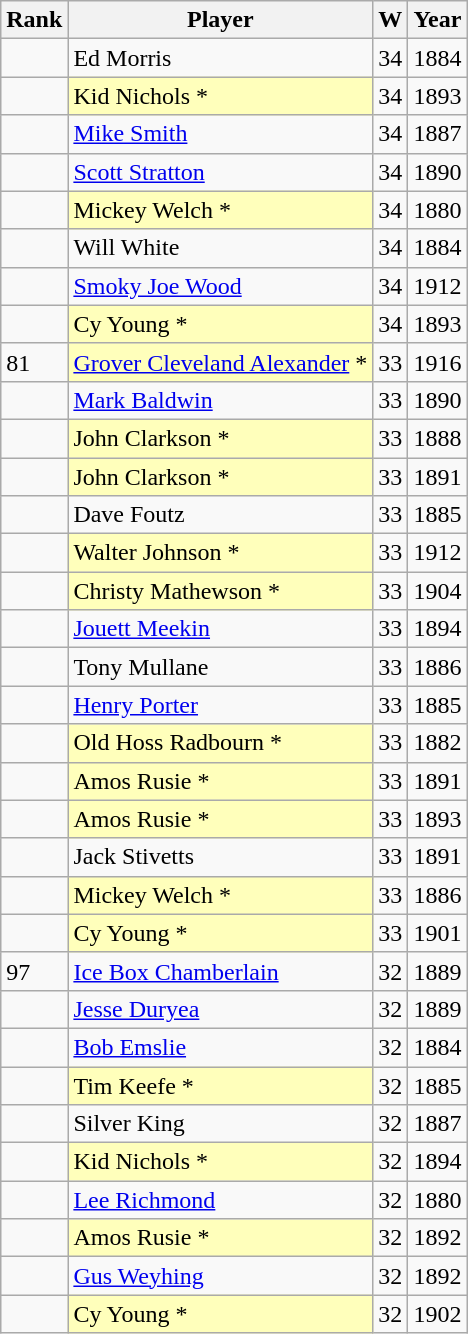<table class="wikitable" style="float:left;">
<tr style="white-space:nowrap;">
<th>Rank</th>
<th>Player</th>
<th>W</th>
<th>Year</th>
</tr>
<tr>
<td></td>
<td>Ed Morris</td>
<td>34</td>
<td>1884</td>
</tr>
<tr>
<td></td>
<td style="background:#ffffbb;">Kid Nichols *</td>
<td>34</td>
<td>1893</td>
</tr>
<tr>
<td></td>
<td><a href='#'>Mike Smith</a></td>
<td>34</td>
<td>1887</td>
</tr>
<tr>
<td></td>
<td><a href='#'>Scott Stratton</a></td>
<td>34</td>
<td>1890</td>
</tr>
<tr>
<td></td>
<td style="background:#ffffbb;">Mickey Welch *</td>
<td>34</td>
<td>1880</td>
</tr>
<tr>
<td></td>
<td>Will White</td>
<td>34</td>
<td>1884</td>
</tr>
<tr>
<td></td>
<td><a href='#'>Smoky Joe Wood</a></td>
<td>34</td>
<td>1912</td>
</tr>
<tr>
<td></td>
<td style="background:#ffffbb;">Cy Young *</td>
<td>34</td>
<td>1893</td>
</tr>
<tr>
<td>81</td>
<td style="background:#ffffbb;"><a href='#'>Grover Cleveland Alexander</a> *</td>
<td>33</td>
<td>1916</td>
</tr>
<tr>
<td></td>
<td><a href='#'>Mark Baldwin</a></td>
<td>33</td>
<td>1890</td>
</tr>
<tr>
<td></td>
<td style="background:#ffffbb;">John Clarkson *</td>
<td>33</td>
<td>1888</td>
</tr>
<tr>
<td></td>
<td style="background:#ffffbb;">John Clarkson *</td>
<td>33</td>
<td>1891</td>
</tr>
<tr>
<td></td>
<td>Dave Foutz</td>
<td>33</td>
<td>1885</td>
</tr>
<tr>
<td></td>
<td style="background:#ffffbb;">Walter Johnson *</td>
<td>33</td>
<td>1912</td>
</tr>
<tr>
<td></td>
<td style="background:#ffffbb;">Christy Mathewson *</td>
<td>33</td>
<td>1904</td>
</tr>
<tr>
<td></td>
<td><a href='#'>Jouett Meekin</a></td>
<td>33</td>
<td>1894</td>
</tr>
<tr>
<td></td>
<td>Tony Mullane</td>
<td>33</td>
<td>1886</td>
</tr>
<tr>
<td></td>
<td><a href='#'>Henry Porter</a></td>
<td>33</td>
<td>1885</td>
</tr>
<tr>
<td></td>
<td style="background:#ffffbb;">Old Hoss Radbourn *</td>
<td>33</td>
<td>1882</td>
</tr>
<tr>
<td></td>
<td style="background:#ffffbb;">Amos Rusie *</td>
<td>33</td>
<td>1891</td>
</tr>
<tr>
<td></td>
<td style="background:#ffffbb;">Amos Rusie *</td>
<td>33</td>
<td>1893</td>
</tr>
<tr>
<td></td>
<td>Jack Stivetts</td>
<td>33</td>
<td>1891</td>
</tr>
<tr>
<td></td>
<td style="background:#ffffbb;">Mickey Welch *</td>
<td>33</td>
<td>1886</td>
</tr>
<tr>
<td></td>
<td style="background:#ffffbb;">Cy Young *</td>
<td>33</td>
<td>1901</td>
</tr>
<tr>
<td>97</td>
<td><a href='#'>Ice Box Chamberlain</a></td>
<td>32</td>
<td>1889</td>
</tr>
<tr>
<td></td>
<td><a href='#'>Jesse Duryea</a></td>
<td>32</td>
<td>1889</td>
</tr>
<tr>
<td></td>
<td><a href='#'>Bob Emslie</a></td>
<td>32</td>
<td>1884</td>
</tr>
<tr>
<td></td>
<td style="background:#ffffbb;">Tim Keefe *</td>
<td>32</td>
<td>1885</td>
</tr>
<tr>
<td></td>
<td>Silver King</td>
<td>32</td>
<td>1887</td>
</tr>
<tr>
<td></td>
<td style="background:#ffffbb;">Kid Nichols *</td>
<td>32</td>
<td>1894</td>
</tr>
<tr>
<td></td>
<td><a href='#'>Lee Richmond</a></td>
<td>32</td>
<td>1880</td>
</tr>
<tr>
<td></td>
<td style="background:#ffffbb;">Amos Rusie *</td>
<td>32</td>
<td>1892</td>
</tr>
<tr>
<td></td>
<td><a href='#'>Gus Weyhing</a></td>
<td>32</td>
<td>1892</td>
</tr>
<tr>
<td></td>
<td style="background:#ffffbb;">Cy Young *</td>
<td>32</td>
<td>1902</td>
</tr>
</table>
